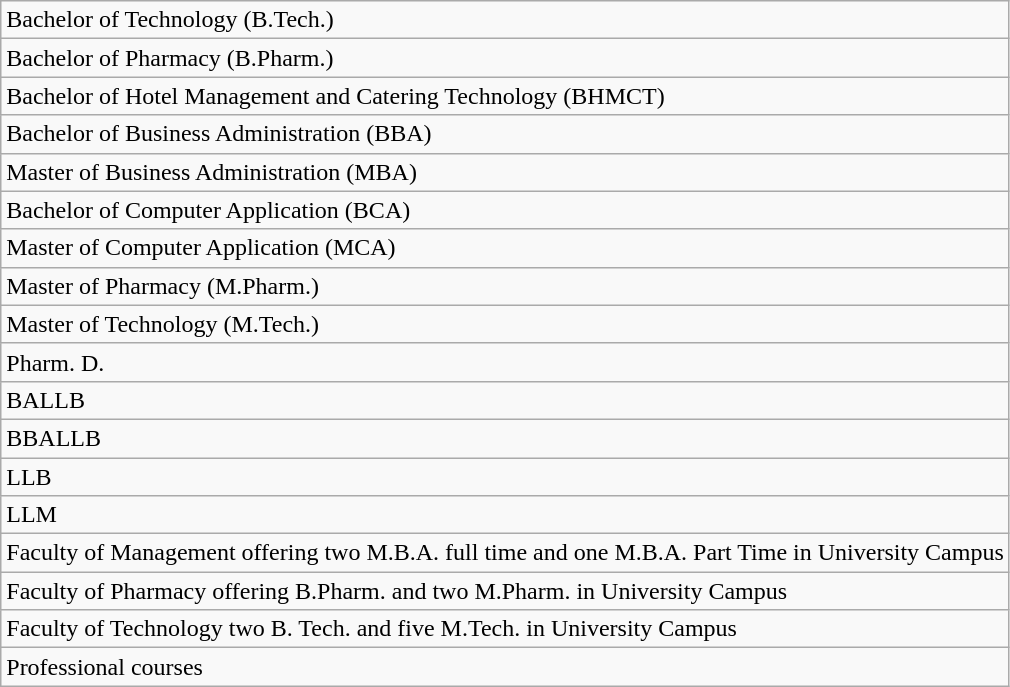<table class="wikitable">
<tr>
<td>Bachelor of Technology (B.Tech.)</td>
</tr>
<tr>
<td>Bachelor of Pharmacy (B.Pharm.)</td>
</tr>
<tr>
<td>Bachelor of Hotel Management and Catering Technology (BHMCT)</td>
</tr>
<tr>
<td>Bachelor of Business Administration (BBA)</td>
</tr>
<tr>
<td>Master of Business Administration (MBA)</td>
</tr>
<tr>
<td>Bachelor of Computer Application (BCA)</td>
</tr>
<tr>
<td>Master of Computer Application (MCA)</td>
</tr>
<tr>
<td>Master of Pharmacy (M.Pharm.)</td>
</tr>
<tr>
<td>Master of Technology (M.Tech.)</td>
</tr>
<tr>
<td>Pharm. D.</td>
</tr>
<tr>
<td>BALLB</td>
</tr>
<tr>
<td>BBALLB</td>
</tr>
<tr>
<td>LLB</td>
</tr>
<tr>
<td>LLM</td>
</tr>
<tr>
<td>Faculty of Management offering two M.B.A. full time and one M.B.A. Part Time in University Campus</td>
</tr>
<tr>
<td>Faculty of Pharmacy offering B.Pharm. and two M.Pharm. in University Campus</td>
</tr>
<tr>
<td>Faculty of Technology two B. Tech. and five M.Tech. in University Campus</td>
</tr>
<tr>
<td>Professional courses</td>
</tr>
</table>
